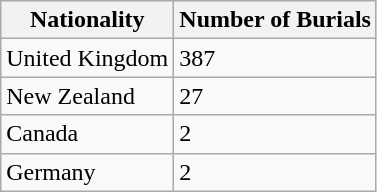<table class="wikitable">
<tr>
<th>Nationality</th>
<th>Number of Burials</th>
</tr>
<tr>
<td>United Kingdom</td>
<td>387</td>
</tr>
<tr>
<td>New Zealand</td>
<td>27</td>
</tr>
<tr>
<td>Canada</td>
<td>2</td>
</tr>
<tr>
<td>Germany</td>
<td>2</td>
</tr>
</table>
